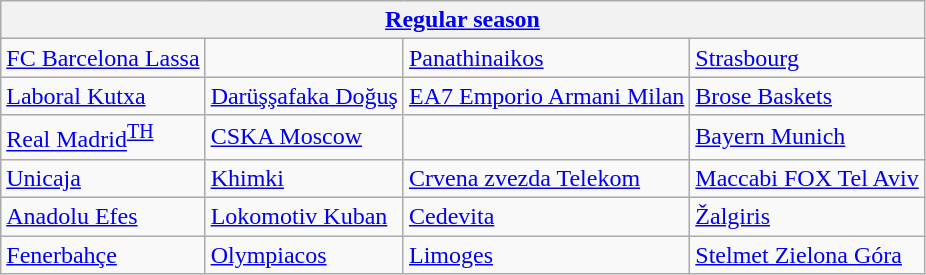<table class="wikitable">
<tr>
<th colspan=4><a href='#'>Regular season</a></th>
</tr>
<tr>
<td> <a href='#'>FC Barcelona Lassa</a> </td>
<td></td>
<td> <a href='#'>Panathinaikos</a> </td>
<td> <a href='#'>Strasbourg</a> </td>
</tr>
<tr>
<td> <a href='#'>Laboral Kutxa</a> </td>
<td> <a href='#'>Darüşşafaka Doğuş</a> </td>
<td> <a href='#'>EA7 Emporio Armani Milan</a> </td>
<td> <a href='#'>Brose Baskets</a> </td>
</tr>
<tr>
<td> <a href='#'>Real Madrid</a><sup><a href='#'>TH</a></sup> </td>
<td> <a href='#'>CSKA Moscow</a> </td>
<td></td>
<td> <a href='#'>Bayern Munich</a> </td>
</tr>
<tr>
<td> <a href='#'>Unicaja</a> </td>
<td> <a href='#'>Khimki</a> </td>
<td> <a href='#'>Crvena zvezda Telekom</a> </td>
<td> <a href='#'>Maccabi FOX Tel Aviv</a> </td>
</tr>
<tr>
<td> <a href='#'>Anadolu Efes</a> </td>
<td> <a href='#'>Lokomotiv Kuban</a> </td>
<td> <a href='#'>Cedevita</a> </td>
<td> <a href='#'>Žalgiris</a> </td>
</tr>
<tr>
<td> <a href='#'>Fenerbahçe</a> </td>
<td> <a href='#'>Olympiacos</a> </td>
<td> <a href='#'>Limoges</a> </td>
<td> <a href='#'>Stelmet Zielona Góra</a> </td>
</tr>
</table>
